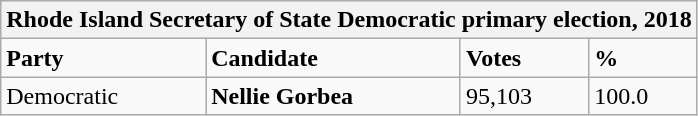<table class="wikitable">
<tr>
<th colspan="4">Rhode Island Secretary of State Democratic primary election, 2018</th>
</tr>
<tr>
<td><strong>Party</strong></td>
<td><strong>Candidate</strong></td>
<td><strong>Votes</strong></td>
<td><strong>%</strong></td>
</tr>
<tr>
<td>Democratic</td>
<td><strong>Nellie Gorbea</strong></td>
<td>95,103</td>
<td>100.0</td>
</tr>
</table>
